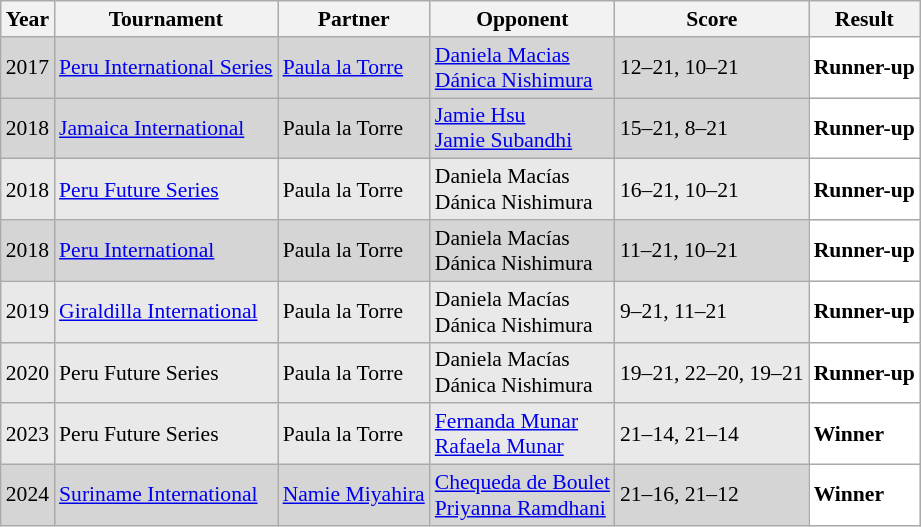<table class="sortable wikitable" style="font-size: 90%;">
<tr>
<th>Year</th>
<th>Tournament</th>
<th>Partner</th>
<th>Opponent</th>
<th>Score</th>
<th>Result</th>
</tr>
<tr style="background:#D5D5D5">
<td align="center">2017</td>
<td align="left"><a href='#'>Peru International Series</a></td>
<td align="left"> <a href='#'>Paula la Torre</a></td>
<td align="left"> <a href='#'>Daniela Macias</a><br> <a href='#'>Dánica Nishimura</a></td>
<td align="left">12–21, 10–21</td>
<td style="text-align:left; background:white"> <strong>Runner-up</strong></td>
</tr>
<tr style="background:#D5D5D5">
<td align="center">2018</td>
<td align="left"><a href='#'>Jamaica International</a></td>
<td align="left"> Paula la Torre</td>
<td align="left"> <a href='#'>Jamie Hsu</a><br> <a href='#'>Jamie Subandhi</a></td>
<td align="left">15–21, 8–21</td>
<td style="text-align:left; background:white"> <strong>Runner-up</strong></td>
</tr>
<tr style="background:#E9E9E9">
<td align="center">2018</td>
<td align="left"><a href='#'>Peru Future Series</a></td>
<td align="left"> Paula la Torre</td>
<td align="left"> Daniela Macías<br> Dánica Nishimura</td>
<td align="left">16–21, 10–21</td>
<td style="text-align:left; background:white"> <strong>Runner-up</strong></td>
</tr>
<tr style="background:#D5D5D5">
<td align="center">2018</td>
<td align="left"><a href='#'>Peru International</a></td>
<td align="left"> Paula la Torre</td>
<td align="left"> Daniela Macías<br> Dánica Nishimura</td>
<td align="left">11–21, 10–21</td>
<td style="text-align:left; background:white"> <strong>Runner-up</strong></td>
</tr>
<tr style="background:#E9E9E9">
<td align="center">2019</td>
<td align="left"><a href='#'>Giraldilla International</a></td>
<td align="left"> Paula la Torre</td>
<td align="left"> Daniela Macías<br> Dánica Nishimura</td>
<td align="left">9–21, 11–21</td>
<td style="text-align:left; background:white"> <strong>Runner-up</strong></td>
</tr>
<tr style="background:#E9E9E9">
<td align="center">2020</td>
<td align="left">Peru Future Series</td>
<td align="left"> Paula la Torre</td>
<td align="left"> Daniela Macías<br> Dánica Nishimura</td>
<td align="left">19–21, 22–20, 19–21</td>
<td style="text-align:left; background:white"> <strong>Runner-up</strong></td>
</tr>
<tr style="background:#E9E9E9">
<td align="center">2023</td>
<td align="left">Peru Future Series</td>
<td align="left"> Paula la Torre</td>
<td align="left"> <a href='#'>Fernanda Munar</a> <br>  <a href='#'>Rafaela Munar</a></td>
<td align="left">21–14, 21–14</td>
<td style="text-align:left; background:white"> <strong>Winner</strong></td>
</tr>
<tr style="background:#D5D5D5">
<td align="center">2024</td>
<td align="left"><a href='#'>Suriname International</a></td>
<td align="left"> <a href='#'>Namie Miyahira</a></td>
<td align="left"> <a href='#'>Chequeda de Boulet</a><br> <a href='#'>Priyanna Ramdhani</a></td>
<td align="left">21–16, 21–12</td>
<td style="text-align:left; background:white"> <strong>Winner</strong></td>
</tr>
</table>
